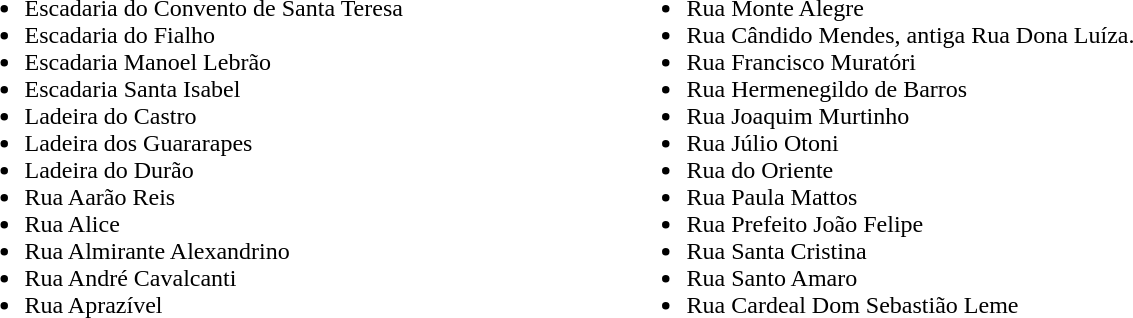<table width=70%>
<tr>
<td valign=top align=left width=33%><br><ul><li>Escadaria do Convento de Santa Teresa</li><li>Escadaria do Fialho</li><li>Escadaria Manoel Lebrão</li><li>Escadaria Santa Isabel</li><li>Ladeira do Castro</li><li>Ladeira dos Guararapes</li><li>Ladeira do Durão</li><li>Rua Aarão Reis</li><li>Rua Alice</li><li>Rua Almirante Alexandrino</li><li>Rua André Cavalcanti</li><li>Rua Aprazível</li></ul></td>
<td valign=top align=left width=33%><br><ul><li>Rua Monte Alegre</li><li>Rua Cândido Mendes, antiga Rua Dona Luíza.</li><li>Rua Francisco Muratóri</li><li>Rua Hermenegildo de Barros</li><li>Rua Joaquim Murtinho</li><li>Rua Júlio Otoni</li><li>Rua do Oriente</li><li>Rua Paula Mattos</li><li>Rua Prefeito João Felipe</li><li>Rua Santa Cristina</li><li>Rua Santo Amaro</li><li>Rua Cardeal Dom Sebastião Leme</li></ul></td>
</tr>
</table>
